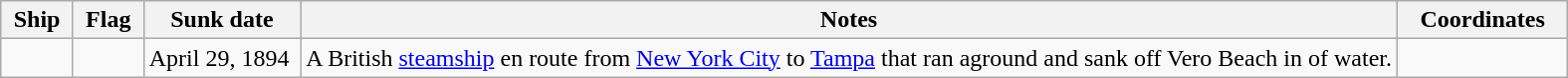<table class=wikitable | style = “width:100%”>
<tr>
<th style=“width:10%">Ship</th>
<th>Flag</th>
<th style="width:10%">Sunk date</th>
<th style="width:70%">Notes</th>
<th style=“width:10%”>Coordinates</th>
</tr>
<tr>
<td></td>
<td></td>
<td>April 29, 1894</td>
<td>A British <a href='#'>steamship</a> en route from <a href='#'>New York City</a> to <a href='#'>Tampa</a> that ran aground and sank  off Vero Beach in  of water.</td>
<td></td>
</tr>
</table>
